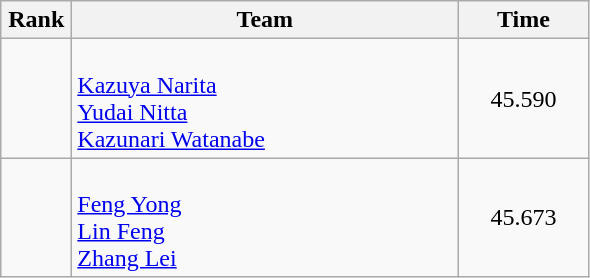<table class=wikitable style="text-align:center">
<tr>
<th width=40>Rank</th>
<th width=250>Team</th>
<th width=80>Time</th>
</tr>
<tr>
<td></td>
<td align=left><br><a href='#'>Kazuya Narita</a><br><a href='#'>Yudai Nitta</a><br><a href='#'>Kazunari Watanabe</a></td>
<td>45.590</td>
</tr>
<tr>
<td></td>
<td align=left><br><a href='#'>Feng Yong</a><br><a href='#'>Lin Feng</a><br><a href='#'>Zhang Lei</a></td>
<td>45.673</td>
</tr>
</table>
